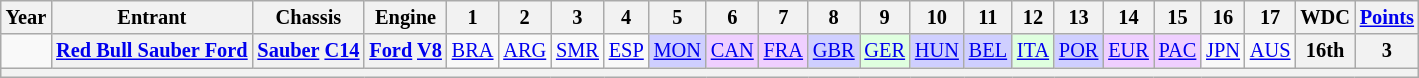<table class="wikitable" style="text-align:center; font-size:85%">
<tr>
<th>Year</th>
<th>Entrant</th>
<th>Chassis</th>
<th>Engine</th>
<th>1</th>
<th>2</th>
<th>3</th>
<th>4</th>
<th>5</th>
<th>6</th>
<th>7</th>
<th>8</th>
<th>9</th>
<th>10</th>
<th>11</th>
<th>12</th>
<th>13</th>
<th>14</th>
<th>15</th>
<th>16</th>
<th>17</th>
<th>WDC</th>
<th><a href='#'>Points</a></th>
</tr>
<tr>
<td></td>
<th nowrap><a href='#'>Red Bull Sauber Ford</a></th>
<th nowrap><a href='#'>Sauber</a> <a href='#'>C14</a></th>
<th nowrap><a href='#'>Ford</a> <a href='#'>V8</a></th>
<td><a href='#'>BRA</a></td>
<td><a href='#'>ARG</a></td>
<td><a href='#'>SMR</a></td>
<td><a href='#'>ESP</a></td>
<td style="background:#CFCFFF;"><a href='#'>MON</a><br></td>
<td style="background:#EFCFFF;"><a href='#'>CAN</a><br></td>
<td style="background:#EFCFFF;"><a href='#'>FRA</a><br></td>
<td style="background:#CFCFFF;"><a href='#'>GBR</a><br></td>
<td style="background:#DFFFDF;"><a href='#'>GER</a><br></td>
<td style="background:#CFCFFF;"><a href='#'>HUN</a><br></td>
<td style="background:#CFCFFF;"><a href='#'>BEL</a><br></td>
<td style="background:#DFFFDF;"><a href='#'>ITA</a><br></td>
<td style="background:#CFCFFF;"><a href='#'>POR</a><br></td>
<td style="background:#EFCFFF;"><a href='#'>EUR</a><br></td>
<td style="background:#EFCFFF;"><a href='#'>PAC</a><br></td>
<td><a href='#'>JPN</a></td>
<td><a href='#'>AUS</a></td>
<th>16th</th>
<th>3</th>
</tr>
<tr>
<th colspan="23"></th>
</tr>
</table>
